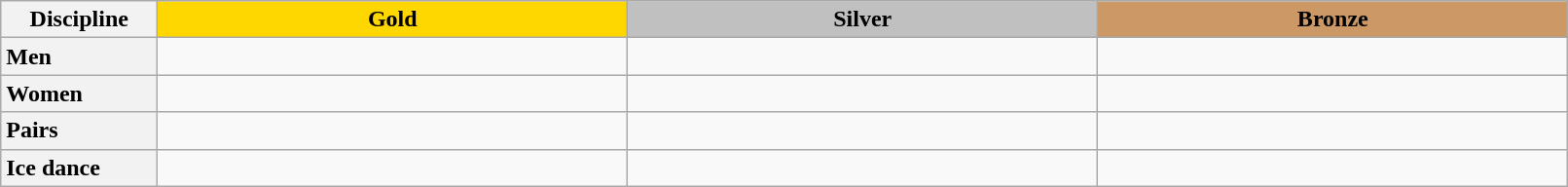<table class="wikitable unsortable" style="text-align:left; width:85%">
<tr>
<th scope="col" style="text-align:center; width:10%">Discipline</th>
<td scope="col" style="text-align:center; width:30%; background:gold"><strong>Gold</strong></td>
<td scope="col" style="text-align:center; width:30%; background:silver"><strong>Silver</strong></td>
<td scope="col" style="text-align:center; width:30%; background:#c96"><strong>Bronze</strong></td>
</tr>
<tr>
<th scope="row" style="text-align:left">Men</th>
<td></td>
<td></td>
<td></td>
</tr>
<tr>
<th scope="row" style="text-align:left">Women</th>
<td></td>
<td></td>
<td></td>
</tr>
<tr>
<th scope="row" style="text-align:left">Pairs</th>
<td></td>
<td></td>
<td></td>
</tr>
<tr>
<th scope="row" style="text-align:left">Ice dance</th>
<td></td>
<td></td>
<td></td>
</tr>
</table>
